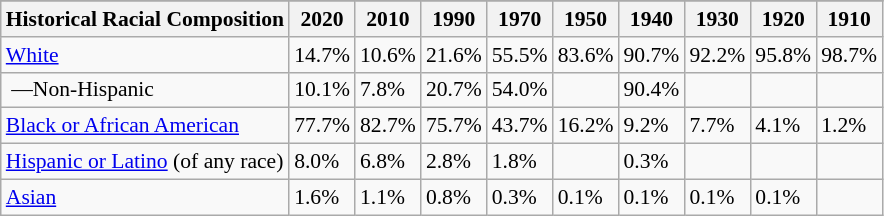<table class="wikitable mw-collapsed collapsible" style="font-size: 90%">
<tr>
</tr>
<tr>
<th>Historical Racial Composition</th>
<th>2020</th>
<th>2010</th>
<th>1990</th>
<th>1970</th>
<th>1950</th>
<th>1940</th>
<th>1930</th>
<th>1920</th>
<th>1910</th>
</tr>
<tr>
<td><a href='#'>White</a></td>
<td>14.7%</td>
<td>10.6%</td>
<td>21.6%</td>
<td>55.5%</td>
<td>83.6%</td>
<td>90.7%</td>
<td>92.2%</td>
<td>95.8%</td>
<td>98.7%</td>
</tr>
<tr>
<td> —Non-Hispanic</td>
<td>10.1%</td>
<td>7.8%</td>
<td>20.7%</td>
<td>54.0%</td>
<td></td>
<td>90.4%</td>
<td></td>
<td></td>
<td></td>
</tr>
<tr>
<td><a href='#'>Black or African American</a></td>
<td>77.7%</td>
<td>82.7%</td>
<td>75.7%</td>
<td>43.7%</td>
<td>16.2%</td>
<td>9.2%</td>
<td>7.7%</td>
<td>4.1%</td>
<td>1.2%</td>
</tr>
<tr>
<td><a href='#'>Hispanic or Latino</a> (of any race)</td>
<td>8.0%</td>
<td>6.8%</td>
<td>2.8%</td>
<td>1.8%</td>
<td></td>
<td>0.3%</td>
<td></td>
<td></td>
<td></td>
</tr>
<tr>
<td><a href='#'>Asian</a></td>
<td>1.6%</td>
<td>1.1%</td>
<td>0.8%</td>
<td>0.3%</td>
<td>0.1%</td>
<td>0.1%</td>
<td>0.1%</td>
<td>0.1%</td>
<td></td>
</tr>
</table>
